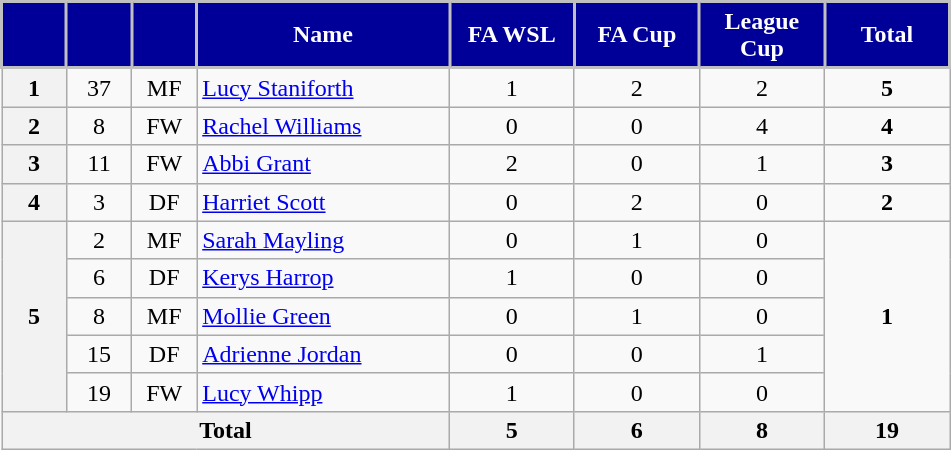<table class="wikitable" style="text-align:center;">
<tr>
<th style="background:#000099; color:white; border:2px solid #C0C0C0; width:35px;"></th>
<th style="background:#000099; color:white; border:2px solid #C0C0C0; width:35px;"></th>
<th style="background:#000099; color:white; border:2px solid #C0C0C0; width:35px;"></th>
<th style="background:#000099; color:white; border:2px solid #C0C0C0; width:160px;">Name</th>
<th style="background:#000099; color:white; border:2px solid #C0C0C0; width:75px;">FA WSL</th>
<th style="background:#000099; color:white; border:2px solid #C0C0C0; width:75px;">FA Cup</th>
<th style="background:#000099; color:white; border:2px solid #C0C0C0; width:75px;">League Cup</th>
<th style="background:#000099; color:white; border:2px solid #C0C0C0; width:75px;">Total</th>
</tr>
<tr>
<th>1</th>
<td>37</td>
<td>MF</td>
<td align="left"> <a href='#'>Lucy Staniforth</a></td>
<td>1</td>
<td>2</td>
<td>2</td>
<td><strong>5</strong></td>
</tr>
<tr>
<th>2</th>
<td>8</td>
<td>FW</td>
<td align="left"> <a href='#'>Rachel Williams</a></td>
<td>0</td>
<td>0</td>
<td>4</td>
<td><strong>4</strong></td>
</tr>
<tr>
<th>3</th>
<td>11</td>
<td>FW</td>
<td align="left"> <a href='#'>Abbi Grant</a></td>
<td>2</td>
<td>0</td>
<td>1</td>
<td><strong>3</strong></td>
</tr>
<tr>
<th>4</th>
<td>3</td>
<td>DF</td>
<td align="left"> <a href='#'>Harriet Scott</a></td>
<td>0</td>
<td>2</td>
<td>0</td>
<td><strong>2</strong></td>
</tr>
<tr>
<th rowspan="5">5</th>
<td>2</td>
<td>MF</td>
<td align="left"> <a href='#'>Sarah Mayling</a></td>
<td>0</td>
<td>1</td>
<td>0</td>
<td rowspan="5"><strong>1</strong></td>
</tr>
<tr>
<td>6</td>
<td>DF</td>
<td align="left"> <a href='#'>Kerys Harrop</a></td>
<td>1</td>
<td>0</td>
<td>0</td>
</tr>
<tr>
<td>8</td>
<td>MF</td>
<td align="left"> <a href='#'>Mollie Green</a></td>
<td>0</td>
<td>1</td>
<td>0</td>
</tr>
<tr>
<td>15</td>
<td>DF</td>
<td align="left"> <a href='#'>Adrienne Jordan</a></td>
<td>0</td>
<td>0</td>
<td>1</td>
</tr>
<tr>
<td>19</td>
<td>FW</td>
<td align="left"> <a href='#'>Lucy Whipp</a></td>
<td>1</td>
<td>0</td>
<td>0</td>
</tr>
<tr>
<th colspan="4">Total</th>
<th>5</th>
<th>6</th>
<th>8</th>
<th>19</th>
</tr>
</table>
